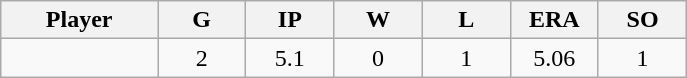<table class="wikitable sortable">
<tr>
<th bgcolor="#DDDDFF" width="16%">Player</th>
<th bgcolor="#DDDDFF" width="9%">G</th>
<th bgcolor="#DDDDFF" width="9%">IP</th>
<th bgcolor="#DDDDFF" width="9%">W</th>
<th bgcolor="#DDDDFF" width="9%">L</th>
<th bgcolor="#DDDDFF" width="9%">ERA</th>
<th bgcolor="#DDDDFF" width="9%">SO</th>
</tr>
<tr align="center">
<td></td>
<td>2</td>
<td>5.1</td>
<td>0</td>
<td>1</td>
<td>5.06</td>
<td>1</td>
</tr>
</table>
